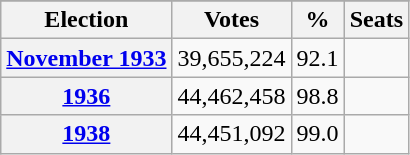<table class="wikitable" style="text-align: center">
<tr>
</tr>
<tr>
<th>Election</th>
<th>Votes</th>
<th>%</th>
<th>Seats</th>
</tr>
<tr>
<th><a href='#'>November 1933</a></th>
<td>39,655,224</td>
<td>92.1</td>
<td></td>
</tr>
<tr>
<th><a href='#'>1936</a></th>
<td>44,462,458</td>
<td>98.8</td>
<td></td>
</tr>
<tr>
<th><a href='#'>1938</a></th>
<td>44,451,092</td>
<td>99.0</td>
<td></td>
</tr>
</table>
